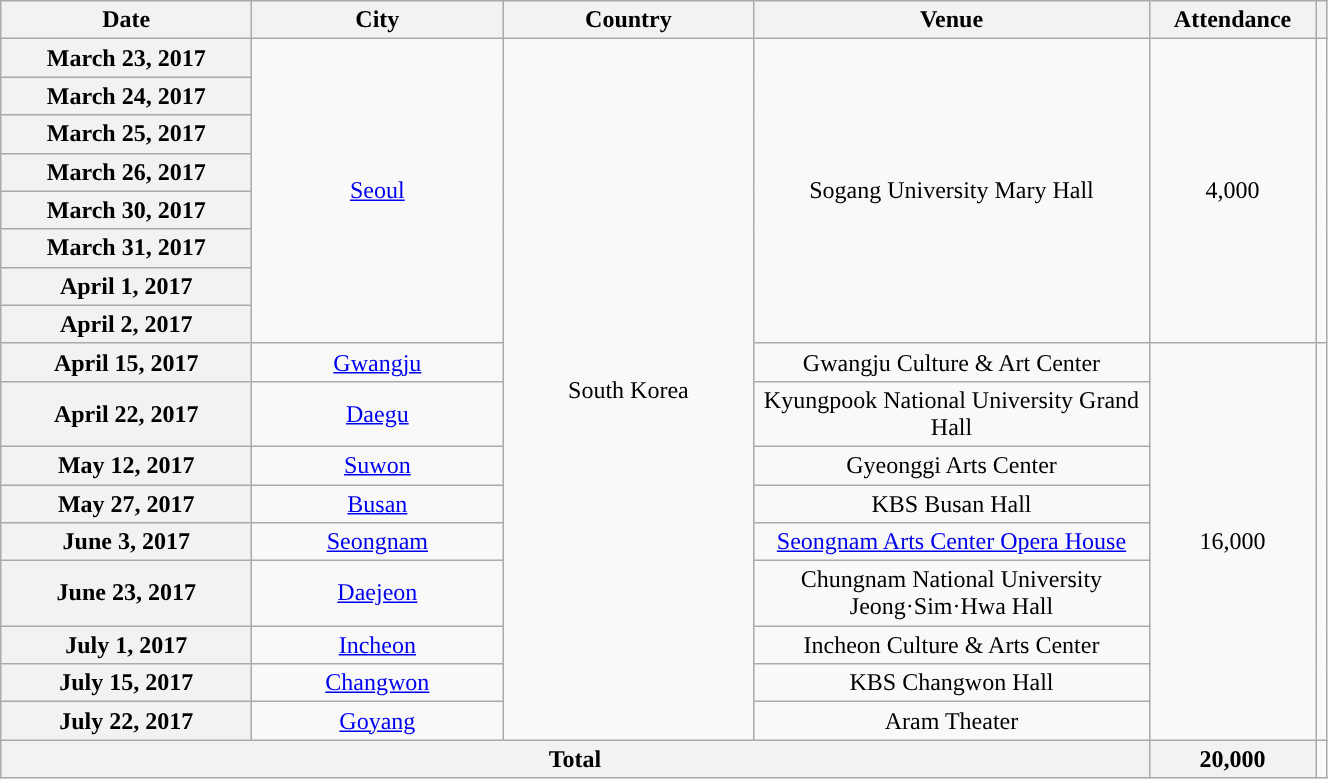<table class="wikitable sortable plainrowheaders" style="text-align:center;">
<tr>
<th style="width:10em;">Date</th>
<th style="width:10em;">City</th>
<th style="width:10em;">Country</th>
<th style="width:16em;">Venue</th>
<th style="width:6.5em;">Attendance</th>
<th scope="col" class="unsortable"></th>
</tr>
<tr>
<th scope="row" style="text-align:center">March 23, 2017</th>
<td rowspan="8"><a href='#'>Seoul</a></td>
<td rowspan="17">South Korea</td>
<td rowspan="8">Sogang University Mary Hall</td>
<td rowspan="8">4,000</td>
<td rowspan="8"></td>
</tr>
<tr>
<th scope="row" style="text-align:center">March 24, 2017</th>
</tr>
<tr>
<th scope="row" style="text-align:center">March 25, 2017</th>
</tr>
<tr>
<th scope="row" style="text-align:center">March 26, 2017</th>
</tr>
<tr>
<th scope="row" style="text-align:center">March 30, 2017</th>
</tr>
<tr>
<th scope="row" style="text-align:center">March 31, 2017</th>
</tr>
<tr>
<th scope="row" style="text-align:center">April 1, 2017</th>
</tr>
<tr>
<th scope="row" style="text-align:center">April 2, 2017</th>
</tr>
<tr>
<th scope="row" style="text-align:center">April 15, 2017</th>
<td><a href='#'>Gwangju</a></td>
<td>Gwangju Culture & Art Center</td>
<td rowspan="9">16,000</td>
<td rowspan="9"></td>
</tr>
<tr>
<th scope="row" style="text-align:center">April 22, 2017</th>
<td><a href='#'>Daegu</a></td>
<td>Kyungpook National University Grand Hall</td>
</tr>
<tr>
<th scope="row" style="text-align:center">May 12, 2017</th>
<td><a href='#'>Suwon</a></td>
<td>Gyeonggi Arts Center</td>
</tr>
<tr>
<th scope="row" style="text-align:center">May 27, 2017</th>
<td><a href='#'>Busan</a></td>
<td>KBS Busan Hall</td>
</tr>
<tr>
<th scope="row" style="text-align:center">June 3, 2017</th>
<td><a href='#'>Seongnam</a></td>
<td><a href='#'>Seongnam Arts Center Opera House</a></td>
</tr>
<tr>
<th scope="row" style="text-align:center">June 23, 2017</th>
<td><a href='#'>Daejeon</a></td>
<td>Chungnam National University Jeong·Sim·Hwa Hall</td>
</tr>
<tr>
<th scope="row" style="text-align:center">July 1, 2017</th>
<td><a href='#'>Incheon</a></td>
<td>Incheon Culture & Arts Center</td>
</tr>
<tr>
<th scope="row" style="text-align:center">July 15, 2017</th>
<td><a href='#'>Changwon</a></td>
<td>KBS Changwon Hall</td>
</tr>
<tr>
<th scope="row" style="text-align:center">July 22, 2017</th>
<td><a href='#'>Goyang</a></td>
<td>Aram Theater</td>
</tr>
<tr>
<th colspan="4">Total</th>
<th>20,000</th>
<td></td>
</tr>
</table>
